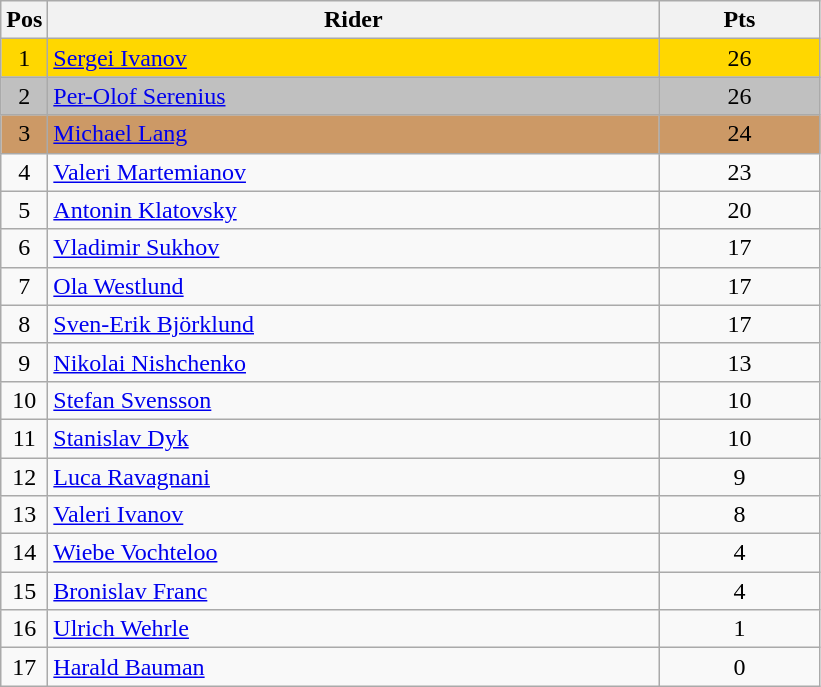<table class="wikitable" style="font-size: 100%">
<tr>
<th width=20>Pos</th>
<th width=400>Rider</th>
<th width=100>Pts</th>
</tr>
<tr align=center style="background-color: gold;">
<td>1</td>
<td align="left"> <a href='#'>Sergei Ivanov</a></td>
<td>26</td>
</tr>
<tr align=center style="background-color: silver;">
<td>2</td>
<td align="left"> <a href='#'>Per-Olof Serenius</a></td>
<td>26</td>
</tr>
<tr align=center style="background-color: #cc9966;">
<td>3</td>
<td align="left"> <a href='#'>Michael Lang</a></td>
<td>24</td>
</tr>
<tr align=center>
<td>4</td>
<td align="left"> <a href='#'>Valeri Martemianov </a></td>
<td>23</td>
</tr>
<tr align=center>
<td>5</td>
<td align="left"> <a href='#'>Antonin Klatovsky</a></td>
<td>20</td>
</tr>
<tr align=center>
<td>6</td>
<td align="left"> <a href='#'>Vladimir Sukhov</a></td>
<td>17</td>
</tr>
<tr align=center>
<td>7</td>
<td align="left"> <a href='#'>Ola Westlund</a></td>
<td>17</td>
</tr>
<tr align=center>
<td>8</td>
<td align="left"> <a href='#'>Sven-Erik Björklund</a></td>
<td>17</td>
</tr>
<tr align=center>
<td>9</td>
<td align="left"> <a href='#'>Nikolai Nishchenko</a></td>
<td>13</td>
</tr>
<tr align=center>
<td>10</td>
<td align="left"> <a href='#'>Stefan Svensson</a></td>
<td>10</td>
</tr>
<tr align=center>
<td>11</td>
<td align="left"> <a href='#'>Stanislav Dyk</a></td>
<td>10</td>
</tr>
<tr align=center>
<td>12</td>
<td align="left"> <a href='#'>Luca Ravagnani</a></td>
<td>9</td>
</tr>
<tr align=center>
<td>13</td>
<td align="left"> <a href='#'>Valeri Ivanov</a></td>
<td>8</td>
</tr>
<tr align=center>
<td>14</td>
<td align="left"> <a href='#'>Wiebe Vochteloo</a></td>
<td>4</td>
</tr>
<tr align=center>
<td>15</td>
<td align="left"> <a href='#'>Bronislav Franc</a></td>
<td>4</td>
</tr>
<tr align=center>
<td>16</td>
<td align="left"> <a href='#'>Ulrich Wehrle</a></td>
<td>1</td>
</tr>
<tr align=center>
<td>17</td>
<td align="left"> <a href='#'>Harald Bauman</a></td>
<td>0</td>
</tr>
</table>
